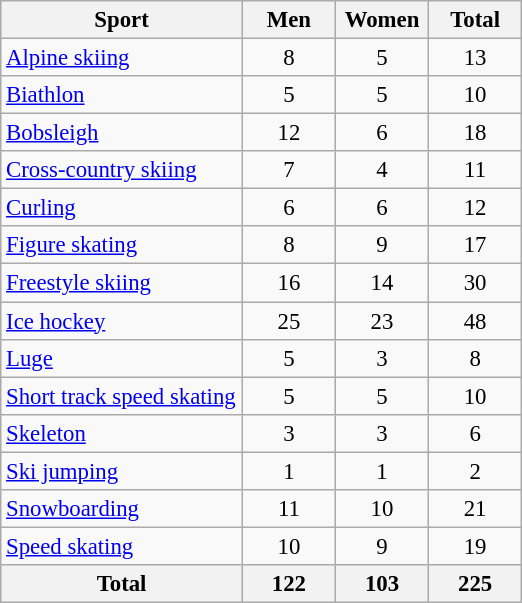<table class="sortable wikitable" style="text-align:center; font-size: 95%">
<tr>
<th width=154>Sport</th>
<th width=55>Men</th>
<th width=55>Women</th>
<th width=55>Total</th>
</tr>
<tr>
<td align=left><a href='#'>Alpine skiing</a></td>
<td>8</td>
<td>5</td>
<td>13</td>
</tr>
<tr>
<td align=left><a href='#'>Biathlon</a></td>
<td>5</td>
<td>5</td>
<td>10</td>
</tr>
<tr>
<td align=left><a href='#'>Bobsleigh</a></td>
<td>12</td>
<td>6</td>
<td>18</td>
</tr>
<tr>
<td align=left><a href='#'>Cross-country skiing</a></td>
<td>7</td>
<td>4</td>
<td>11</td>
</tr>
<tr>
<td align=left><a href='#'>Curling</a></td>
<td>6</td>
<td>6</td>
<td>12</td>
</tr>
<tr>
<td align=left><a href='#'>Figure skating</a></td>
<td>8</td>
<td>9</td>
<td>17</td>
</tr>
<tr>
<td align=left><a href='#'>Freestyle skiing</a></td>
<td>16</td>
<td>14</td>
<td>30</td>
</tr>
<tr>
<td align=left><a href='#'>Ice hockey</a></td>
<td>25</td>
<td>23</td>
<td>48</td>
</tr>
<tr>
<td align=left><a href='#'>Luge</a></td>
<td>5</td>
<td>3</td>
<td>8</td>
</tr>
<tr>
<td align=left><a href='#'>Short track speed skating</a></td>
<td>5</td>
<td>5</td>
<td>10</td>
</tr>
<tr>
<td align=left><a href='#'>Skeleton</a></td>
<td>3</td>
<td>3</td>
<td>6</td>
</tr>
<tr>
<td align=left><a href='#'>Ski jumping</a></td>
<td>1</td>
<td>1</td>
<td>2</td>
</tr>
<tr>
<td align=left><a href='#'>Snowboarding</a></td>
<td>11</td>
<td>10</td>
<td>21</td>
</tr>
<tr>
<td align=left><a href='#'>Speed skating</a></td>
<td>10</td>
<td>9</td>
<td>19</td>
</tr>
<tr>
<th>Total</th>
<th>122</th>
<th>103</th>
<th>225</th>
</tr>
</table>
